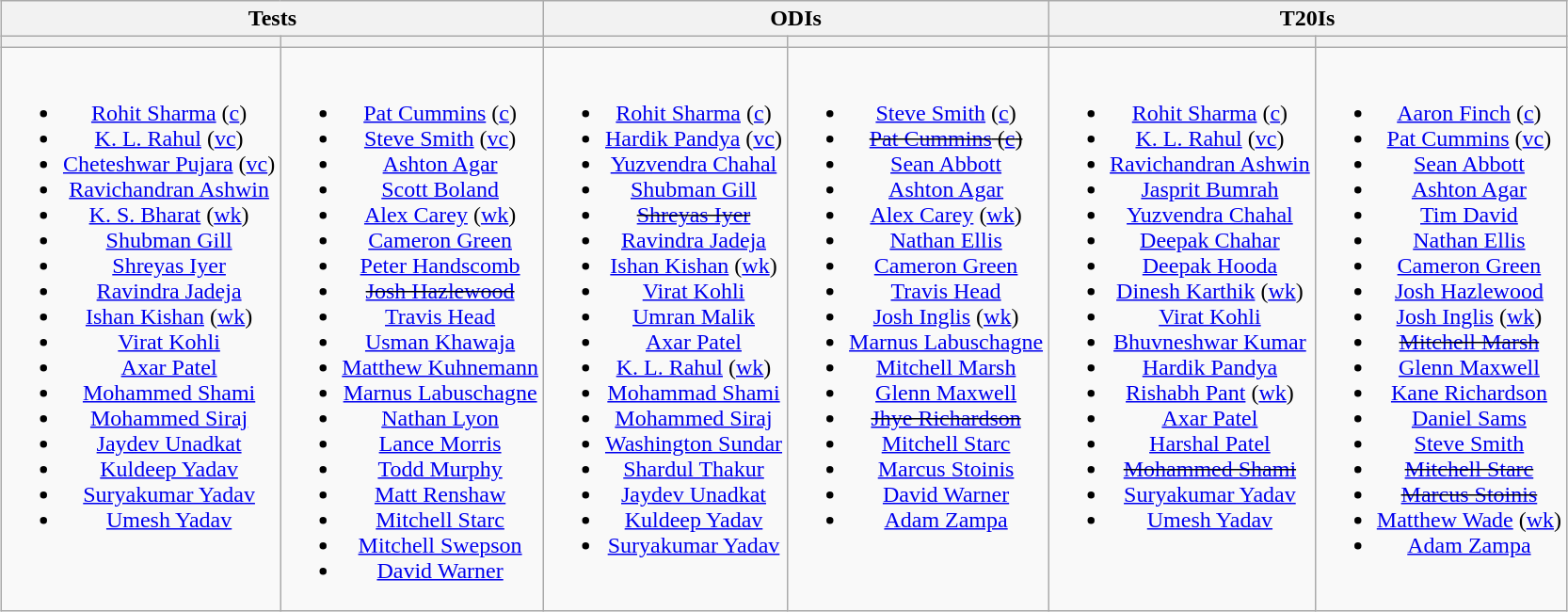<table class="wikitable" style="text-align:center; margin:auto">
<tr>
<th colspan=2>Tests</th>
<th colspan=2>ODIs</th>
<th colspan=2>T20Is</th>
</tr>
<tr>
<th></th>
<th></th>
<th></th>
<th></th>
<th></th>
<th></th>
</tr>
<tr style="vertical-align:top">
<td><br><ul><li><a href='#'>Rohit Sharma</a> (<a href='#'>c</a>)</li><li><a href='#'>K. L. Rahul</a> (<a href='#'>vc</a>)</li><li><a href='#'>Cheteshwar Pujara</a> (<a href='#'>vc</a>)</li><li><a href='#'>Ravichandran Ashwin</a></li><li><a href='#'>K. S. Bharat</a> (<a href='#'>wk</a>)</li><li><a href='#'>Shubman Gill</a></li><li><a href='#'>Shreyas Iyer</a></li><li><a href='#'>Ravindra Jadeja</a></li><li><a href='#'>Ishan Kishan</a> (<a href='#'>wk</a>)</li><li><a href='#'>Virat Kohli</a></li><li><a href='#'>Axar Patel</a></li><li><a href='#'>Mohammed Shami</a></li><li><a href='#'>Mohammed Siraj</a></li><li><a href='#'>Jaydev Unadkat</a></li><li><a href='#'>Kuldeep Yadav</a></li><li><a href='#'>Suryakumar Yadav</a></li><li><a href='#'>Umesh Yadav</a></li></ul></td>
<td><br><ul><li><a href='#'>Pat Cummins</a> (<a href='#'>c</a>)</li><li><a href='#'>Steve Smith</a> (<a href='#'>vc</a>)</li><li><a href='#'>Ashton Agar</a></li><li><a href='#'>Scott Boland</a></li><li><a href='#'>Alex Carey</a> (<a href='#'>wk</a>)</li><li><a href='#'>Cameron Green</a></li><li><a href='#'>Peter Handscomb</a></li><li><s><a href='#'>Josh Hazlewood</a></s></li><li><a href='#'>Travis Head</a></li><li><a href='#'>Usman Khawaja</a></li><li><a href='#'>Matthew Kuhnemann</a></li><li><a href='#'>Marnus Labuschagne</a></li><li><a href='#'>Nathan Lyon</a></li><li><a href='#'>Lance Morris</a></li><li><a href='#'>Todd Murphy</a></li><li><a href='#'>Matt Renshaw</a></li><li><a href='#'>Mitchell Starc</a></li><li><a href='#'>Mitchell Swepson</a></li><li><a href='#'>David Warner</a></li></ul></td>
<td><br><ul><li><a href='#'>Rohit Sharma</a> (<a href='#'>c</a>)</li><li><a href='#'>Hardik Pandya</a> (<a href='#'>vc</a>)</li><li><a href='#'>Yuzvendra Chahal</a></li><li><a href='#'>Shubman Gill</a></li><li><s><a href='#'>Shreyas Iyer</a></s></li><li><a href='#'>Ravindra Jadeja</a></li><li><a href='#'>Ishan Kishan</a> (<a href='#'>wk</a>)</li><li><a href='#'>Virat Kohli</a></li><li><a href='#'>Umran Malik</a></li><li><a href='#'>Axar Patel</a></li><li><a href='#'>K. L. Rahul</a> (<a href='#'>wk</a>)</li><li><a href='#'>Mohammad Shami</a></li><li><a href='#'>Mohammed Siraj</a></li><li><a href='#'>Washington Sundar</a></li><li><a href='#'>Shardul Thakur</a></li><li><a href='#'>Jaydev Unadkat</a></li><li><a href='#'>Kuldeep Yadav</a></li><li><a href='#'>Suryakumar Yadav</a></li></ul></td>
<td><br><ul><li><a href='#'>Steve Smith</a> (<a href='#'>c</a>)</li><li><s><a href='#'>Pat Cummins</a> (<a href='#'>c</a>)</s></li><li><a href='#'>Sean Abbott</a></li><li><a href='#'>Ashton Agar</a></li><li><a href='#'>Alex Carey</a> (<a href='#'>wk</a>)</li><li><a href='#'>Nathan Ellis</a></li><li><a href='#'>Cameron Green</a></li><li><a href='#'>Travis Head</a></li><li><a href='#'>Josh Inglis</a> (<a href='#'>wk</a>)</li><li><a href='#'>Marnus Labuschagne</a></li><li><a href='#'>Mitchell Marsh</a></li><li><a href='#'>Glenn Maxwell</a></li><li><s><a href='#'>Jhye Richardson</a></s></li><li><a href='#'>Mitchell Starc</a></li><li><a href='#'>Marcus Stoinis</a></li><li><a href='#'>David Warner</a></li><li><a href='#'>Adam Zampa</a></li></ul></td>
<td><br><ul><li><a href='#'>Rohit Sharma</a> (<a href='#'>c</a>)</li><li><a href='#'>K. L. Rahul</a> (<a href='#'>vc</a>)</li><li><a href='#'>Ravichandran Ashwin</a></li><li><a href='#'>Jasprit Bumrah</a></li><li><a href='#'>Yuzvendra Chahal</a></li><li><a href='#'>Deepak Chahar</a></li><li><a href='#'>Deepak Hooda</a></li><li><a href='#'>Dinesh Karthik</a> (<a href='#'>wk</a>)</li><li><a href='#'>Virat Kohli</a></li><li><a href='#'>Bhuvneshwar Kumar</a></li><li><a href='#'>Hardik Pandya</a></li><li><a href='#'>Rishabh Pant</a> (<a href='#'>wk</a>)</li><li><a href='#'>Axar Patel</a></li><li><a href='#'>Harshal Patel</a></li><li><s><a href='#'>Mohammed Shami</a></s></li><li><a href='#'>Suryakumar Yadav</a></li><li><a href='#'>Umesh Yadav</a></li></ul></td>
<td><br><ul><li><a href='#'>Aaron Finch</a> (<a href='#'>c</a>)</li><li><a href='#'>Pat Cummins</a> (<a href='#'>vc</a>)</li><li><a href='#'>Sean Abbott</a></li><li><a href='#'>Ashton Agar</a></li><li><a href='#'>Tim David</a></li><li><a href='#'>Nathan Ellis</a></li><li><a href='#'>Cameron Green</a></li><li><a href='#'>Josh Hazlewood</a></li><li><a href='#'>Josh Inglis</a> (<a href='#'>wk</a>)</li><li><s><a href='#'>Mitchell Marsh</a></s></li><li><a href='#'>Glenn Maxwell</a></li><li><a href='#'>Kane Richardson</a></li><li><a href='#'>Daniel Sams</a></li><li><a href='#'>Steve Smith</a></li><li><s><a href='#'>Mitchell Starc</a></s></li><li><s><a href='#'>Marcus Stoinis</a></s></li><li><a href='#'>Matthew Wade</a> (<a href='#'>wk</a>)</li><li><a href='#'>Adam Zampa</a></li></ul></td>
</tr>
</table>
